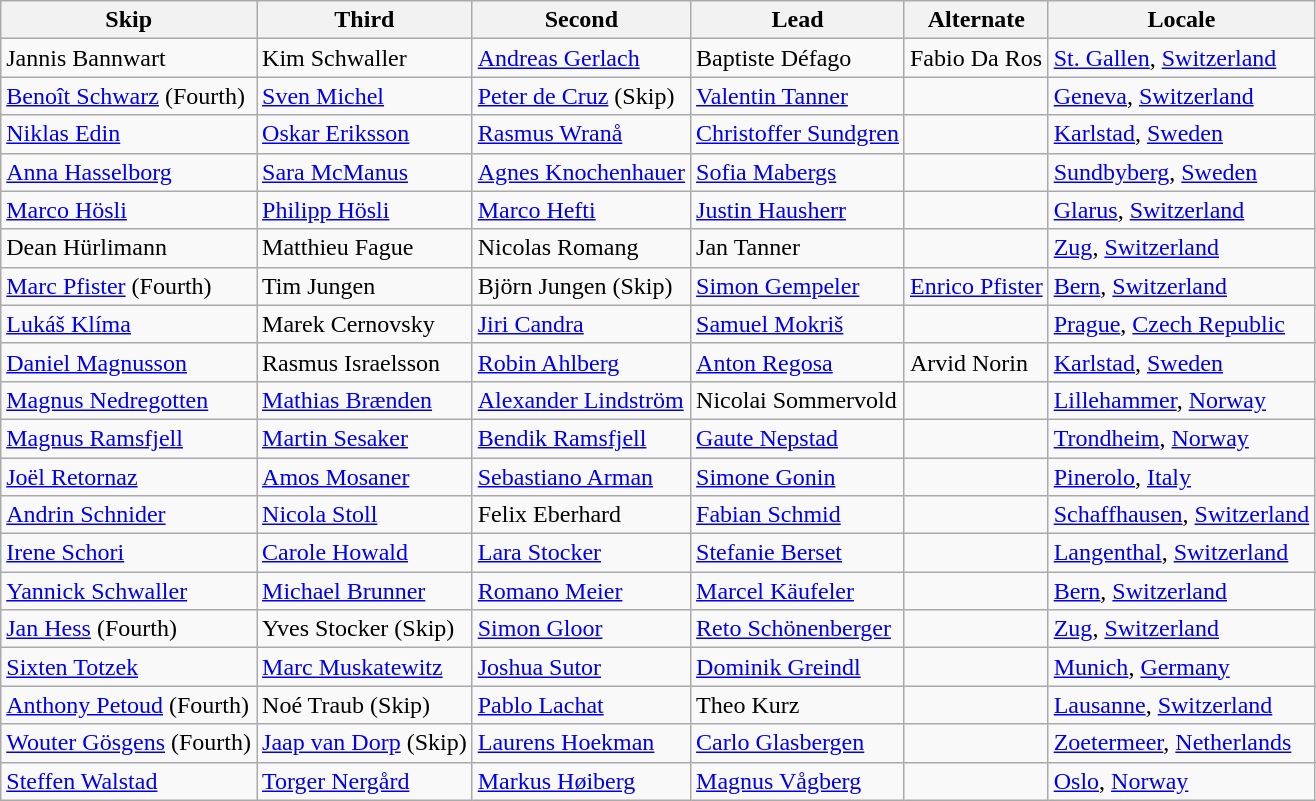<table class=wikitable>
<tr>
<th scope="col">Skip</th>
<th scope="col">Third</th>
<th scope="col">Second</th>
<th scope="col">Lead</th>
<th scope="col">Alternate</th>
<th scope="col">Locale</th>
</tr>
<tr>
<td>Jannis Bannwart</td>
<td>Kim Schwaller</td>
<td><a href='#'>Andreas Gerlach</a></td>
<td>Baptiste Défago</td>
<td>Fabio Da Ros</td>
<td> <a href='#'>St. Gallen</a>, <a href='#'>Switzerland</a></td>
</tr>
<tr>
<td><a href='#'>Benoît Schwarz</a> (Fourth)</td>
<td><a href='#'>Sven Michel</a></td>
<td><a href='#'>Peter de Cruz</a> (Skip)</td>
<td><a href='#'>Valentin Tanner</a></td>
<td></td>
<td> <a href='#'>Geneva</a>, <a href='#'>Switzerland</a></td>
</tr>
<tr>
<td><a href='#'>Niklas Edin</a></td>
<td><a href='#'>Oskar Eriksson</a></td>
<td><a href='#'>Rasmus Wranå</a></td>
<td><a href='#'>Christoffer Sundgren</a></td>
<td></td>
<td> <a href='#'>Karlstad</a>, <a href='#'>Sweden</a></td>
</tr>
<tr>
<td><a href='#'>Anna Hasselborg</a></td>
<td><a href='#'>Sara McManus</a></td>
<td><a href='#'>Agnes Knochenhauer</a></td>
<td><a href='#'>Sofia Mabergs</a></td>
<td></td>
<td> <a href='#'>Sundbyberg</a>, <a href='#'>Sweden</a></td>
</tr>
<tr>
<td><a href='#'>Marco Hösli</a></td>
<td><a href='#'>Philipp Hösli</a></td>
<td><a href='#'>Marco Hefti</a></td>
<td><a href='#'>Justin Hausherr</a></td>
<td></td>
<td> <a href='#'>Glarus</a>, <a href='#'>Switzerland</a></td>
</tr>
<tr>
<td>Dean Hürlimann</td>
<td>Matthieu Fague</td>
<td>Nicolas Romang</td>
<td>Jan Tanner</td>
<td></td>
<td> <a href='#'>Zug</a>, <a href='#'>Switzerland</a></td>
</tr>
<tr>
<td><a href='#'>Marc Pfister</a> (Fourth)</td>
<td>Tim Jungen</td>
<td>Björn Jungen (Skip)</td>
<td><a href='#'>Simon Gempeler</a></td>
<td><a href='#'>Enrico Pfister</a></td>
<td> <a href='#'>Bern</a>, <a href='#'>Switzerland</a></td>
</tr>
<tr>
<td><a href='#'>Lukáš Klíma</a></td>
<td>Marek Cernovsky</td>
<td><a href='#'>Jiri Candra</a></td>
<td><a href='#'>Samuel Mokriš</a></td>
<td></td>
<td> <a href='#'>Prague</a>, <a href='#'>Czech Republic</a></td>
</tr>
<tr>
<td><a href='#'>Daniel Magnusson</a></td>
<td>Rasmus Israelsson</td>
<td><a href='#'>Robin Ahlberg</a></td>
<td><a href='#'>Anton Regosa</a></td>
<td>Arvid Norin</td>
<td> <a href='#'>Karlstad</a>, <a href='#'>Sweden</a></td>
</tr>
<tr>
<td><a href='#'>Magnus Nedregotten</a></td>
<td><a href='#'>Mathias Brænden</a></td>
<td><a href='#'>Alexander Lindström</a></td>
<td>Nicolai Sommervold</td>
<td></td>
<td> <a href='#'>Lillehammer</a>, <a href='#'>Norway</a></td>
</tr>
<tr>
<td><a href='#'>Magnus Ramsfjell</a></td>
<td><a href='#'>Martin Sesaker</a></td>
<td><a href='#'>Bendik Ramsfjell</a></td>
<td><a href='#'>Gaute Nepstad</a></td>
<td></td>
<td> <a href='#'>Trondheim</a>, <a href='#'>Norway</a></td>
</tr>
<tr>
<td><a href='#'>Joël Retornaz</a></td>
<td><a href='#'>Amos Mosaner</a></td>
<td><a href='#'>Sebastiano Arman</a></td>
<td><a href='#'>Simone Gonin</a></td>
<td></td>
<td> <a href='#'>Pinerolo</a>, <a href='#'>Italy</a></td>
</tr>
<tr>
<td><a href='#'>Andrin Schnider</a></td>
<td><a href='#'>Nicola Stoll</a></td>
<td>Felix Eberhard</td>
<td><a href='#'>Fabian Schmid</a></td>
<td></td>
<td> <a href='#'>Schaffhausen</a>, <a href='#'>Switzerland</a></td>
</tr>
<tr>
<td><a href='#'>Irene Schori</a></td>
<td><a href='#'>Carole Howald</a></td>
<td><a href='#'>Lara Stocker</a></td>
<td><a href='#'>Stefanie Berset</a></td>
<td></td>
<td> <a href='#'>Langenthal</a>, <a href='#'>Switzerland</a></td>
</tr>
<tr>
<td><a href='#'>Yannick Schwaller</a></td>
<td><a href='#'>Michael Brunner</a></td>
<td><a href='#'>Romano Meier</a></td>
<td><a href='#'>Marcel Käufeler</a></td>
<td></td>
<td> <a href='#'>Bern</a>, <a href='#'>Switzerland</a></td>
</tr>
<tr>
<td><a href='#'>Jan Hess</a> (Fourth)</td>
<td>Yves Stocker (Skip)</td>
<td><a href='#'>Simon Gloor</a></td>
<td><a href='#'>Reto Schönenberger</a></td>
<td></td>
<td> <a href='#'>Zug</a>, <a href='#'>Switzerland</a></td>
</tr>
<tr>
<td><a href='#'>Sixten Totzek</a></td>
<td><a href='#'>Marc Muskatewitz</a></td>
<td><a href='#'>Joshua Sutor</a></td>
<td><a href='#'>Dominik Greindl</a></td>
<td></td>
<td> <a href='#'>Munich</a>, <a href='#'>Germany</a></td>
</tr>
<tr>
<td><a href='#'>Anthony Petoud</a> (Fourth)</td>
<td>Noé Traub (Skip)</td>
<td><a href='#'>Pablo Lachat</a></td>
<td>Theo Kurz</td>
<td></td>
<td> <a href='#'>Lausanne</a>, <a href='#'>Switzerland</a></td>
</tr>
<tr>
<td><a href='#'>Wouter Gösgens</a> (Fourth)</td>
<td><a href='#'>Jaap van Dorp</a> (Skip)</td>
<td><a href='#'>Laurens Hoekman</a></td>
<td><a href='#'>Carlo Glasbergen</a></td>
<td></td>
<td> <a href='#'>Zoetermeer</a>, <a href='#'>Netherlands</a></td>
</tr>
<tr>
<td><a href='#'>Steffen Walstad</a></td>
<td><a href='#'>Torger Nergård</a></td>
<td><a href='#'>Markus Høiberg</a></td>
<td><a href='#'>Magnus Vågberg</a></td>
<td></td>
<td> <a href='#'>Oslo</a>, <a href='#'>Norway</a></td>
</tr>
</table>
